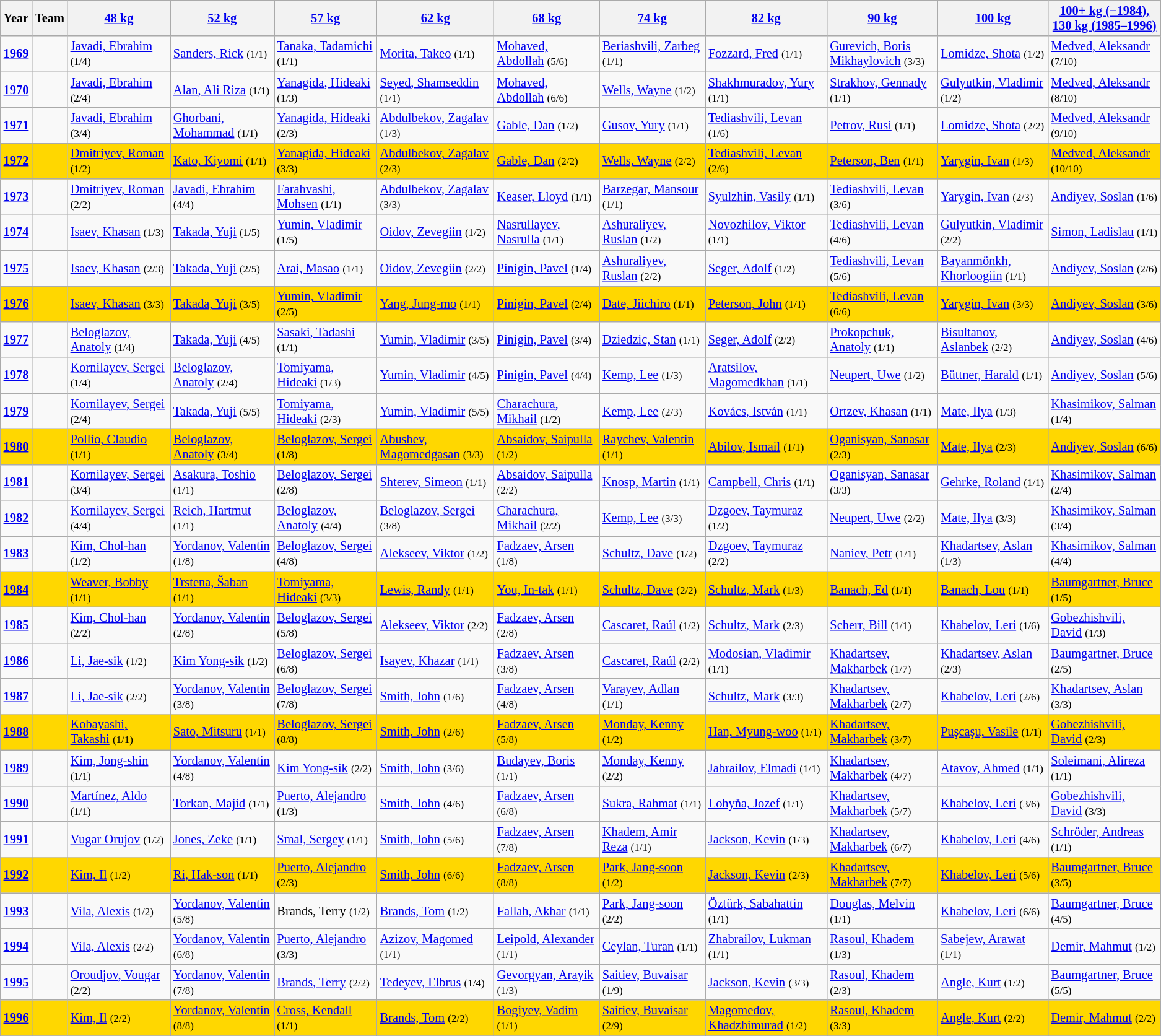<table class="wikitable sortable"  style="font-size: 85%">
<tr>
<th>Year</th>
<th>Team</th>
<th width=200><a href='#'>48 kg</a></th>
<th width=200><a href='#'>52 kg</a></th>
<th width=200><a href='#'>57 kg</a></th>
<th width=200><a href='#'>62 kg</a></th>
<th width=200><a href='#'>68 kg</a></th>
<th width=200><a href='#'>74 kg</a></th>
<th width=220><a href='#'>82 kg</a></th>
<th width=200><a href='#'>90 kg</a></th>
<th width=200><a href='#'>100 kg</a></th>
<th width=200><a href='#'>100+ kg (−1984), 130 kg (1985–1996)</a></th>
</tr>
<tr>
<td><strong><a href='#'>1969</a></strong></td>
<td></td>
<td> <a href='#'>Javadi, Ebrahim</a> <small>(1/4)</small></td>
<td> <a href='#'>Sanders, Rick</a> <small>(1/1)</small></td>
<td> <a href='#'>Tanaka, Tadamichi</a> <small>(1/1)</small></td>
<td> <a href='#'>Morita, Takeo</a> <small>(1/1)</small></td>
<td> <a href='#'>Mohaved, Abdollah</a> <small>(5/6)</small></td>
<td> <a href='#'>Beriashvili, Zarbeg</a> <small>(1/1)</small></td>
<td> <a href='#'>Fozzard, Fred</a> <small>(1/1)</small></td>
<td> <a href='#'>Gurevich, Boris Mikhaylovich</a> <small>(3/3)</small></td>
<td> <a href='#'>Lomidze, Shota</a> <small>(1/2)</small></td>
<td> <a href='#'>Medved, Aleksandr</a> <small>(7/10)</small></td>
</tr>
<tr>
<td><strong><a href='#'>1970</a></strong></td>
<td></td>
<td>  <a href='#'>Javadi, Ebrahim</a> <small>(2/4)</small></td>
<td> <a href='#'>Alan, Ali Riza</a> <small>(1/1)</small></td>
<td> <a href='#'>Yanagida, Hideaki</a> <small>(1/3)</small></td>
<td> <a href='#'>Seyed, Shamseddin</a> <small>(1/1)</small></td>
<td> <a href='#'>Mohaved, Abdollah</a> <small>(6/6)</small></td>
<td> <a href='#'>Wells, Wayne</a> <small>(1/2)</small></td>
<td> <a href='#'>Shakhmuradov, Yury</a> <small>(1/1)</small></td>
<td> <a href='#'>Strakhov, Gennady</a> <small>(1/1)</small></td>
<td> <a href='#'>Gulyutkin, Vladimir</a> <small>(1/2)</small></td>
<td> <a href='#'>Medved, Aleksandr</a> <small>(8/10)</small></td>
</tr>
<tr>
<td><strong><a href='#'>1971</a></strong></td>
<td></td>
<td> <a href='#'>Javadi, Ebrahim</a> <small>(3/4)</small></td>
<td> <a href='#'>Ghorbani, Mohammad</a> <small>(1/1)</small></td>
<td> <a href='#'>Yanagida, Hideaki</a> <small>(2/3)</small></td>
<td> <a href='#'>Abdulbekov, Zagalav</a> <small>(1/3)</small></td>
<td> <a href='#'>Gable, Dan</a> <small>(1/2)</small></td>
<td> <a href='#'>Gusov, Yury</a> <small>(1/1)</small></td>
<td> <a href='#'>Tediashvili, Levan</a> <small>(1/6)</small></td>
<td> <a href='#'>Petrov, Rusi</a> <small>(1/1)</small></td>
<td> <a href='#'>Lomidze, Shota</a> <small>(2/2)</small></td>
<td> <a href='#'>Medved, Aleksandr</a> <small>(9/10)</small></td>
</tr>
<tr>
<td bgcolor="GOLD"><strong><a href='#'>1972</a></strong></td>
<td bgcolor="GOLD"></td>
<td bgcolor="GOLD"> <a href='#'>Dmitriyev, Roman</a> <small>(1/2)</small></td>
<td bgcolor="GOLD">  <a href='#'>Kato, Kiyomi</a> <small>(1/1)</small></td>
<td bgcolor="GOLD"> <a href='#'>Yanagida, Hideaki</a> <small>(3/3)</small></td>
<td bgcolor="GOLD"> <a href='#'>Abdulbekov, Zagalav</a> <small>(2/3)</small></td>
<td bgcolor="GOLD"> <a href='#'>Gable, Dan</a> <small>(2/2)</small></td>
<td bgcolor="GOLD"> <a href='#'>Wells, Wayne</a> <small>(2/2)</small></td>
<td bgcolor="GOLD"> <a href='#'>Tediashvili, Levan</a> <small>(2/6)</small></td>
<td bgcolor="GOLD"> <a href='#'>Peterson, Ben</a> <small>(1/1)</small></td>
<td bgcolor="GOLD"> <a href='#'>Yarygin, Ivan</a> <small>(1/3)</small></td>
<td bgcolor="GOLD"> <a href='#'>Medved, Aleksandr</a> <small>(10/10)</small></td>
</tr>
<tr>
<td><strong><a href='#'>1973</a></strong></td>
<td></td>
<td> <a href='#'>Dmitriyev, Roman</a> <small>(2/2)</small></td>
<td> <a href='#'>Javadi, Ebrahim</a> <small>(4/4)</small></td>
<td> <a href='#'>Farahvashi, Mohsen</a> <small>(1/1)</small></td>
<td> <a href='#'>Abdulbekov, Zagalav</a> <small>(3/3)</small></td>
<td> <a href='#'>Keaser, Lloyd</a> <small>(1/1)</small></td>
<td> <a href='#'>Barzegar, Mansour</a> <small>(1/1)</small></td>
<td> <a href='#'>Syulzhin, Vasily</a> <small>(1/1)</small></td>
<td> <a href='#'>Tediashvili, Levan</a> <small>(3/6)</small></td>
<td> <a href='#'>Yarygin, Ivan</a> <small>(2/3)</small></td>
<td> <a href='#'>Andiyev, Soslan</a> <small>(1/6)</small></td>
</tr>
<tr>
<td><strong><a href='#'>1974</a></strong></td>
<td></td>
<td> <a href='#'>Isaev, Khasan</a> <small>(1/3)</small></td>
<td>  <a href='#'>Takada, Yuji</a> <small>(1/5)</small></td>
<td> <a href='#'>Yumin, Vladimir</a> <small>(1/5)</small></td>
<td> <a href='#'>Oidov, Zevegiin</a> <small>(1/2)</small></td>
<td> <a href='#'>Nasrullayev, Nasrulla</a> <small>(1/1)</small></td>
<td> <a href='#'>Ashuraliyev, Ruslan</a> <small>(1/2)</small></td>
<td> <a href='#'>Novozhilov, Viktor</a> <small>(1/1)</small></td>
<td> <a href='#'>Tediashvili, Levan</a> <small> (4/6)</small></td>
<td> <a href='#'>Gulyutkin, Vladimir</a> <small>(2/2)</small></td>
<td> <a href='#'>Simon, Ladislau</a> <small>(1/1)</small></td>
</tr>
<tr>
<td><strong><a href='#'>1975</a></strong></td>
<td></td>
<td> <a href='#'>Isaev, Khasan</a> <small>(2/3)</small></td>
<td>  <a href='#'>Takada, Yuji</a> <small>(2/5)</small></td>
<td> <a href='#'>Arai, Masao</a> <small>(1/1)</small></td>
<td> <a href='#'>Oidov, Zevegiin</a> <small>(2/2)</small></td>
<td> <a href='#'>Pinigin, Pavel</a> <small>(1/4)</small></td>
<td> <a href='#'>Ashuraliyev, Ruslan</a> <small>(2/2)</small></td>
<td> <a href='#'>Seger, Adolf</a> <small>(1/2)</small></td>
<td> <a href='#'>Tediashvili, Levan</a> <small> (5/6)</small></td>
<td> <a href='#'>Bayanmönkh, Khorloogiin</a> <small>(1/1)</small></td>
<td> <a href='#'>Andiyev, Soslan</a> <small>(2/6)</small></td>
</tr>
<tr>
<td bgcolor="GOLD"><strong><a href='#'>1976</a></strong></td>
<td bgcolor="GOLD"></td>
<td bgcolor="GOLD"> <a href='#'>Isaev, Khasan</a> <small>(3/3)</small></td>
<td bgcolor="GOLD">  <a href='#'>Takada, Yuji</a> <small>(3/5)</small></td>
<td bgcolor="GOLD"> <a href='#'>Yumin, Vladimir</a> <small>(2/5)</small></td>
<td bgcolor="GOLD"> <a href='#'>Yang, Jung-mo</a> <small>(1/1)</small></td>
<td bgcolor="GOLD"> <a href='#'>Pinigin, Pavel</a> <small>(2/4)</small></td>
<td bgcolor="GOLD"> <a href='#'>Date, Jiichiro</a> <small>(1/1)</small></td>
<td bgcolor="GOLD"> <a href='#'>Peterson, John</a> <small>(1/1)</small></td>
<td bgcolor="GOLD"> <a href='#'>Tediashvili, Levan</a> <small> (6/6)</small></td>
<td bgcolor="GOLD"> <a href='#'>Yarygin, Ivan</a> <small>(3/3)</small></td>
<td bgcolor="GOLD"> <a href='#'>Andiyev, Soslan</a> <small>(3/6)</small></td>
</tr>
<tr>
<td><strong><a href='#'>1977</a></strong></td>
<td></td>
<td> <a href='#'>Beloglazov, Anatoly</a> <small>(1/4)</small></td>
<td>  <a href='#'>Takada, Yuji</a> <small>(4/5)</small></td>
<td> <a href='#'>Sasaki, Tadashi</a> <small>(1/1)</small></td>
<td> <a href='#'>Yumin, Vladimir</a> <small>(3/5)</small></td>
<td> <a href='#'>Pinigin, Pavel</a> <small>(3/4)</small></td>
<td> <a href='#'>Dziedzic, Stan</a> <small>(1/1)</small></td>
<td> <a href='#'>Seger, Adolf</a> <small>(2/2)</small></td>
<td> <a href='#'>Prokopchuk, Anatoly</a> <small>(1/1)</small></td>
<td> <a href='#'>Bisultanov, Aslanbek</a> <small>(2/2)</small></td>
<td> <a href='#'>Andiyev, Soslan</a> <small>(4/6)</small></td>
</tr>
<tr>
<td><strong><a href='#'>1978</a></strong></td>
<td></td>
<td> <a href='#'>Kornilayev, Sergei</a> <small>(1/4)</small></td>
<td> <a href='#'>Beloglazov, Anatoly</a> <small>(2/4)</small></td>
<td> <a href='#'>Tomiyama, Hideaki</a> <small>(1/3)</small></td>
<td> <a href='#'>Yumin, Vladimir</a> <small>(4/5)</small></td>
<td> <a href='#'>Pinigin, Pavel</a> <small>(4/4)</small></td>
<td> <a href='#'>Kemp, Lee</a> <small>(1/3)</small></td>
<td> <a href='#'>Aratsilov, Magomedkhan</a> <small>(1/1)</small></td>
<td> <a href='#'>Neupert, Uwe</a> <small>(1/2)</small></td>
<td> <a href='#'>Büttner, Harald</a> <small>(1/1)</small></td>
<td> <a href='#'>Andiyev, Soslan</a> <small>(5/6)</small></td>
</tr>
<tr>
<td><strong><a href='#'>1979</a></strong></td>
<td></td>
<td> <a href='#'>Kornilayev, Sergei</a> <small>(2/4)</small></td>
<td>  <a href='#'>Takada, Yuji</a> <small>(5/5)</small></td>
<td> <a href='#'>Tomiyama, Hideaki</a> <small>(2/3)</small></td>
<td> <a href='#'>Yumin, Vladimir</a> <small>(5/5)</small></td>
<td> <a href='#'>Charachura, Mikhail</a> <small>(1/2)</small></td>
<td> <a href='#'>Kemp, Lee</a> <small>(2/3)</small></td>
<td> <a href='#'>Kovács, István</a> <small>(1/1)</small></td>
<td> <a href='#'>Ortzev, Khasan</a> <small>(1/1)</small></td>
<td> <a href='#'>Mate, Ilya</a> <small>(1/3)</small></td>
<td> <a href='#'>Khasimikov, Salman</a> <small>(1/4)</small></td>
</tr>
<tr>
<td bgcolor="GOLD"><strong><a href='#'>1980</a></strong></td>
<td bgcolor="GOLD"></td>
<td bgcolor="GOLD"> <a href='#'>Pollio, Claudio</a> <small>(1/1)</small></td>
<td bgcolor="GOLD"> <a href='#'>Beloglazov, Anatoly</a> <small>(3/4)</small></td>
<td bgcolor="GOLD"> <a href='#'>Beloglazov, Sergei</a> <small>(1/8)</small></td>
<td bgcolor="GOLD"> <a href='#'>Abushev, Magomedgasan</a> <small>(3/3)</small></td>
<td bgcolor="GOLD"> <a href='#'>Absaidov, Saipulla</a> <small>(1/2)</small></td>
<td bgcolor="GOLD"> <a href='#'>Raychev, Valentin</a> <small>(1/1)</small></td>
<td bgcolor="GOLD"> <a href='#'>Abilov, Ismail</a> <small>(1/1)</small></td>
<td bgcolor="GOLD"> <a href='#'>Oganisyan, Sanasar</a> <small> (2/3)</small></td>
<td bgcolor="GOLD"> <a href='#'>Mate, Ilya</a> <small>(2/3)</small></td>
<td bgcolor="GOLD"> <a href='#'>Andiyev, Soslan</a> <small>(6/6)</small></td>
</tr>
<tr>
<td><strong><a href='#'>1981</a></strong></td>
<td></td>
<td> <a href='#'>Kornilayev, Sergei</a> <small>(3/4)</small></td>
<td>  <a href='#'>Asakura, Toshio</a> <small>(1/1)</small></td>
<td> <a href='#'>Beloglazov, Sergei</a> <small>(2/8)</small></td>
<td> <a href='#'>Shterev, Simeon</a> <small>(1/1)</small></td>
<td> <a href='#'>Absaidov, Saipulla</a> <small>(2/2)</small></td>
<td> <a href='#'>Knosp, Martin</a> <small>(1/1)</small></td>
<td> <a href='#'>Campbell, Chris</a> <small>(1/1)</small></td>
<td> <a href='#'>Oganisyan, Sanasar</a> <small> (3/3)</small></td>
<td> <a href='#'>Gehrke, Roland</a> <small>(1/1)</small></td>
<td> <a href='#'>Khasimikov, Salman</a> <small>(2/4)</small></td>
</tr>
<tr>
<td><strong><a href='#'>1982</a></strong></td>
<td></td>
<td> <a href='#'>Kornilayev, Sergei</a> <small>(4/4)</small></td>
<td>  <a href='#'>Reich, Hartmut</a> <small>(1/1)</small></td>
<td> <a href='#'>Beloglazov, Anatoly</a> <small>(4/4)</small></td>
<td> <a href='#'>Beloglazov, Sergei</a> <small>(3/8)</small></td>
<td> <a href='#'>Charachura, Mikhail</a> <small>(2/2)</small></td>
<td> <a href='#'>Kemp, Lee</a> <small>(3/3)</small></td>
<td> <a href='#'>Dzgoev, Taymuraz</a> <small>(1/2)</small></td>
<td> <a href='#'>Neupert, Uwe</a> <small> (2/2)</small></td>
<td> <a href='#'>Mate, Ilya</a> <small>(3/3)</small></td>
<td> <a href='#'>Khasimikov, Salman</a> <small>(3/4)</small></td>
</tr>
<tr>
<td><strong><a href='#'>1983</a></strong></td>
<td></td>
<td> <a href='#'>Kim, Chol-han</a> <small>(1/2)</small></td>
<td>  <a href='#'>Yordanov, Valentin</a> <small>(1/8)</small></td>
<td> <a href='#'>Beloglazov, Sergei</a> <small>(4/8)</small></td>
<td> <a href='#'>Alekseev, Viktor</a> <small>(1/2)</small></td>
<td> <a href='#'>Fadzaev, Arsen</a> <small>(1/8)</small></td>
<td> <a href='#'>Schultz, Dave</a> <small>(1/2)</small></td>
<td> <a href='#'>Dzgoev, Taymuraz</a> <small>(2/2)</small></td>
<td> <a href='#'>Naniev, Petr</a> <small>(1/1)</small></td>
<td> <a href='#'>Khadartsev, Aslan</a> <small>(1/3)</small></td>
<td> <a href='#'>Khasimikov, Salman</a> <small>(4/4)</small></td>
</tr>
<tr>
<td bgcolor="GOLD"><strong><a href='#'>1984</a></strong></td>
<td bgcolor="GOLD"></td>
<td bgcolor="GOLD"> <a href='#'>Weaver, Bobby</a> <small>(1/1)</small></td>
<td bgcolor="GOLD"> <a href='#'>Trstena, Šaban</a> <small>(1/1)</small></td>
<td bgcolor="GOLD"> <a href='#'>Tomiyama, Hideaki</a> <small>(3/3)</small></td>
<td bgcolor="GOLD"> <a href='#'>Lewis, Randy</a> <small>(1/1)</small></td>
<td bgcolor="GOLD"> <a href='#'>You, In-tak</a> <small>(1/1)</small></td>
<td bgcolor="GOLD"> <a href='#'>Schultz, Dave</a> <small>(2/2)</small></td>
<td bgcolor="GOLD"> <a href='#'>Schultz, Mark</a> <small>(1/3)</small></td>
<td bgcolor="GOLD"> <a href='#'>Banach, Ed</a> <small>(1/1)</small></td>
<td bgcolor="GOLD"> <a href='#'>Banach, Lou</a> <small>(1/1)</small></td>
<td bgcolor="GOLD"> <a href='#'>Baumgartner, Bruce</a> <small>(1/5)</small></td>
</tr>
<tr>
<td><strong><a href='#'>1985</a></strong></td>
<td></td>
<td> <a href='#'>Kim, Chol-han</a> <small>(2/2)</small></td>
<td>  <a href='#'>Yordanov, Valentin</a> <small>(2/8)</small></td>
<td> <a href='#'>Beloglazov, Sergei</a> <small>(5/8)</small></td>
<td> <a href='#'>Alekseev, Viktor</a> <small>(2/2)</small></td>
<td> <a href='#'>Fadzaev, Arsen</a> <small>(2/8)</small></td>
<td> <a href='#'>Cascaret, Raúl</a> <small>(1/2)</small></td>
<td> <a href='#'>Schultz, Mark</a> <small>(2/3)</small></td>
<td> <a href='#'>Scherr, Bill</a> <small>(1/1)</small></td>
<td> <a href='#'>Khabelov, Leri</a> <small>(1/6)</small></td>
<td> <a href='#'>Gobezhishvili, David</a> <small>(1/3)</small></td>
</tr>
<tr>
<td><strong><a href='#'>1986</a></strong></td>
<td></td>
<td> <a href='#'>Li, Jae-sik</a> <small>(1/2)</small></td>
<td> <a href='#'>Kim Yong-sik</a> <small>(1/2)</small></td>
<td> <a href='#'>Beloglazov, Sergei</a> <small>(6/8)</small></td>
<td> <a href='#'>Isayev, Khazar</a> <small>(1/1)</small></td>
<td> <a href='#'>Fadzaev, Arsen</a> <small>(3/8)</small></td>
<td> <a href='#'>Cascaret, Raúl</a> <small>(2/2)</small></td>
<td> <a href='#'>Modosian, Vladimir</a> <small>(1/1)</small></td>
<td> <a href='#'>Khadartsev, Makharbek</a> <small>(1/7)</small></td>
<td> <a href='#'>Khadartsev, Aslan</a> <small>(2/3)</small></td>
<td> <a href='#'>Baumgartner, Bruce</a> <small>(2/5)</small></td>
</tr>
<tr>
<td><strong><a href='#'>1987</a></strong></td>
<td></td>
<td> <a href='#'>Li, Jae-sik</a> <small>(2/2)</small></td>
<td>  <a href='#'>Yordanov, Valentin</a> <small>(3/8)</small></td>
<td> <a href='#'>Beloglazov, Sergei</a> <small>(7/8)</small></td>
<td> <a href='#'>Smith, John</a> <small>(1/6)</small></td>
<td> <a href='#'>Fadzaev, Arsen</a> <small>(4/8)</small></td>
<td> <a href='#'>Varayev, Adlan</a> <small>(1/1)</small></td>
<td> <a href='#'>Schultz, Mark</a> <small>(3/3)</small></td>
<td> <a href='#'>Khadartsev, Makharbek</a> <small> (2/7)</small></td>
<td> <a href='#'>Khabelov, Leri</a> <small>(2/6)</small></td>
<td> <a href='#'>Khadartsev, Aslan</a> <small>(3/3)</small></td>
</tr>
<tr>
<td bgcolor="GOLD"><strong><a href='#'>1988</a></strong></td>
<td bgcolor="GOLD"></td>
<td bgcolor="GOLD"> <a href='#'>Kobayashi, Takashi</a> <small>(1/1)</small></td>
<td bgcolor="GOLD"> <a href='#'>Sato, Mitsuru</a> <small>(1/1)</small></td>
<td bgcolor="GOLD"> <a href='#'>Beloglazov, Sergei</a> <small>(8/8)</small></td>
<td bgcolor="GOLD"> <a href='#'>Smith, John</a> <small>(2/6)</small></td>
<td bgcolor="GOLD"> <a href='#'>Fadzaev, Arsen</a> <small>(5/8)</small></td>
<td bgcolor="GOLD"> <a href='#'>Monday, Kenny</a> <small>(1/2)</small></td>
<td bgcolor="GOLD"> <a href='#'>Han, Myung-woo</a> <small>(1/1)</small></td>
<td bgcolor="GOLD"> <a href='#'>Khadartsev, Makharbek</a> <small>(3/7)</small></td>
<td bgcolor="GOLD"> <a href='#'>Puşcaşu, Vasile</a> <small>(1/1)</small></td>
<td bgcolor="GOLD"> <a href='#'>Gobezhishvili, David</a> <small>(2/3)</small></td>
</tr>
<tr>
<td><strong><a href='#'>1989</a></strong></td>
<td></td>
<td> <a href='#'>Kim, Jong-shin</a> <small>(1/1)</small></td>
<td>  <a href='#'>Yordanov, Valentin</a> <small>(4/8)</small></td>
<td> <a href='#'>Kim Yong-sik</a> <small>(2/2)</small></td>
<td> <a href='#'>Smith, John</a> <small>(3/6)</small></td>
<td> <a href='#'>Budayev, Boris</a> <small>(1/1)</small></td>
<td> <a href='#'>Monday, Kenny</a> <small>(2/2)</small></td>
<td> <a href='#'>Jabrailov, Elmadi</a> <small>(1/1)</small></td>
<td> <a href='#'>Khadartsev, Makharbek</a> <small> (4/7)</small></td>
<td> <a href='#'>Atavov, Ahmed</a> <small>(1/1)</small></td>
<td> <a href='#'>Soleimani, Alireza</a> <small>(1/1)</small></td>
</tr>
<tr>
<td><strong><a href='#'>1990</a></strong></td>
<td></td>
<td> <a href='#'>Martínez, Aldo</a> <small>(1/1)</small></td>
<td> <a href='#'>Torkan, Majid</a> <small>(1/1)</small></td>
<td> <a href='#'>Puerto, Alejandro</a> <small>(1/3)</small></td>
<td> <a href='#'>Smith, John</a> <small>(4/6)</small></td>
<td> <a href='#'>Fadzaev, Arsen</a> <small>(6/8)</small></td>
<td> <a href='#'>Sukra, Rahmat</a> <small>(1/1)</small></td>
<td> <a href='#'>Lohyňa, Jozef</a> <small>(1/1)</small></td>
<td> <a href='#'>Khadartsev, Makharbek</a> <small> (5/7)</small></td>
<td> <a href='#'>Khabelov, Leri</a> <small>(3/6)</small></td>
<td> <a href='#'>Gobezhishvili, David</a> <small>(3/3)</small></td>
</tr>
<tr>
<td><strong><a href='#'>1991</a></strong></td>
<td></td>
<td> <a href='#'>Vugar Orujov</a> <small>(1/2)</small></td>
<td> <a href='#'>Jones, Zeke</a> <small>(1/1)</small></td>
<td> <a href='#'>Smal, Sergey</a> <small>(1/1)</small></td>
<td> <a href='#'>Smith, John</a> <small>(5/6)</small></td>
<td> <a href='#'>Fadzaev, Arsen</a> <small>(7/8)</small></td>
<td> <a href='#'>Khadem, Amir Reza</a> <small>(1/1)</small></td>
<td> <a href='#'>Jackson, Kevin</a> <small>(1/3)</small></td>
<td> <a href='#'>Khadartsev, Makharbek</a> <small> (6/7)</small></td>
<td> <a href='#'>Khabelov, Leri</a> <small>(4/6)</small></td>
<td> <a href='#'>Schröder, Andreas</a> <small>(1/1)</small></td>
</tr>
<tr>
<td bgcolor="GOLD"><strong><a href='#'>1992</a></strong></td>
<td bgcolor="GOLD"></td>
<td bgcolor="GOLD"> <a href='#'>Kim, Il</a> <small>(1/2)</small></td>
<td bgcolor="GOLD"> <a href='#'>Ri, Hak-son</a> <small>(1/1)</small></td>
<td bgcolor="GOLD"> <a href='#'>Puerto, Alejandro</a> <small>(2/3)</small></td>
<td bgcolor="GOLD"> <a href='#'>Smith, John</a> <small>(6/6)</small></td>
<td bgcolor="GOLD"> <a href='#'>Fadzaev, Arsen</a> <small>(8/8)</small></td>
<td bgcolor="GOLD"> <a href='#'>Park, Jang-soon</a> <small>(1/2)</small></td>
<td bgcolor="GOLD"> <a href='#'>Jackson, Kevin</a> <small>(2/3)</small></td>
<td bgcolor="GOLD"> <a href='#'>Khadartsev, Makharbek</a> <small>(7/7)</small></td>
<td bgcolor="GOLD"> <a href='#'>Khabelov, Leri</a> <small>(5/6)</small></td>
<td bgcolor="GOLD"> <a href='#'>Baumgartner, Bruce</a> <small>(3/5)</small></td>
</tr>
<tr>
<td><strong><a href='#'>1993</a></strong></td>
<td></td>
<td> <a href='#'>Vila, Alexis</a> <small>(1/2)</small></td>
<td> <a href='#'>Yordanov, Valentin</a> <small>(5/8)</small></td>
<td> Brands, Terry <small>(1/2)</small></td>
<td> <a href='#'>Brands, Tom</a> <small>(1/2)</small></td>
<td> <a href='#'>Fallah, Akbar</a> <small>(1/1)</small></td>
<td> <a href='#'>Park, Jang-soon</a> <small>(2/2)</small></td>
<td> <a href='#'>Öztürk, Sabahattin</a> <small>(1/1)</small></td>
<td> <a href='#'>Douglas, Melvin</a> <small>(1/1)</small></td>
<td> <a href='#'>Khabelov, Leri</a> <small>(6/6)</small></td>
<td> <a href='#'>Baumgartner, Bruce</a> <small>(4/5)</small></td>
</tr>
<tr>
<td><strong><a href='#'>1994</a></strong></td>
<td></td>
<td> <a href='#'>Vila, Alexis</a> <small>(2/2)</small></td>
<td> <a href='#'>Yordanov, Valentin</a> <small>(6/8)</small></td>
<td> <a href='#'>Puerto, Alejandro</a> <small>(3/3)</small></td>
<td> <a href='#'>Azizov, Magomed</a> <small>(1/1)</small></td>
<td> <a href='#'>Leipold, Alexander</a> <small>(1/1)</small></td>
<td> <a href='#'>Ceylan, Turan</a> <small>(1/1)</small></td>
<td> <a href='#'>Zhabrailov, Lukman</a> <small>(1/1)</small></td>
<td> <a href='#'>Rasoul, Khadem</a> <small>(1/3)</small></td>
<td> <a href='#'>Sabejew, Arawat</a> <small>(1/1)</small></td>
<td> <a href='#'>Demir, Mahmut</a>  <small>(1/2)</small></td>
</tr>
<tr>
<td><strong><a href='#'>1995</a></strong></td>
<td></td>
<td> <a href='#'>Oroudjov, Vougar</a> <small>(2/2)</small></td>
<td> <a href='#'>Yordanov, Valentin</a> <small>(7/8)</small></td>
<td> <a href='#'>Brands, Terry</a> <small>(2/2)</small></td>
<td> <a href='#'>Tedeyev, Elbrus</a> <small>(1/4)</small></td>
<td> <a href='#'>Gevorgyan, Arayik</a> <small>(1/3)</small></td>
<td> <a href='#'>Saitiev, Buvaisar</a> <small>(1/9)</small></td>
<td> <a href='#'>Jackson, Kevin</a> <small>(3/3)</small></td>
<td> <a href='#'>Rasoul, Khadem</a> <small>(2/3)</small></td>
<td> <a href='#'>Angle, Kurt</a> <small>(1/2)</small></td>
<td> <a href='#'>Baumgartner, Bruce</a> <small>(5/5)</small></td>
</tr>
<tr>
<td bgcolor="GOLD"><strong><a href='#'>1996</a></strong></td>
<td bgcolor="GOLD"></td>
<td bgcolor="GOLD"> <a href='#'>Kim, Il</a> <small>(2/2)</small></td>
<td bgcolor="GOLD"> <a href='#'>Yordanov, Valentin</a> <small>(8/8)</small></td>
<td bgcolor="GOLD"> <a href='#'>Cross, Kendall</a> <small>(1/1)</small></td>
<td bgcolor="GOLD"> <a href='#'>Brands, Tom</a> <small>(2/2)</small></td>
<td bgcolor="GOLD"> <a href='#'>Bogiyev, Vadim</a> <small>(1/1)</small></td>
<td bgcolor="GOLD"> <a href='#'>Saitiev, Buvaisar</a> <small>(2/9)</small></td>
<td bgcolor="GOLD"> <a href='#'>Magomedov, Khadzhimurad</a> <small>(1/2)</small></td>
<td bgcolor="GOLD"> <a href='#'>Rasoul, Khadem</a> <small>(3/3)</small></td>
<td bgcolor="GOLD"> <a href='#'>Angle, Kurt</a> <small>(2/2)</small></td>
<td bgcolor="GOLD"> <a href='#'>Demir, Mahmut</a> <small>(2/2)</small></td>
</tr>
<tr>
</tr>
</table>
